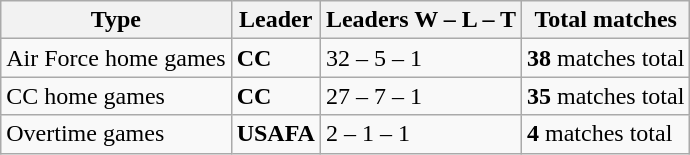<table class="wikitable">
<tr>
<th>Type</th>
<th>Leader</th>
<th>Leaders W – L – T</th>
<th>Total matches</th>
</tr>
<tr>
<td>Air Force home games</td>
<td><strong>CC</strong></td>
<td>32 – 5 – 1</td>
<td><strong>38</strong> matches total</td>
</tr>
<tr>
<td>CC home games</td>
<td><strong>CC</strong></td>
<td>27 – 7 – 1</td>
<td><strong>35</strong> matches total</td>
</tr>
<tr>
<td>Overtime games</td>
<td><strong>USAFA</strong></td>
<td>2 – 1 – 1</td>
<td><strong>4</strong> matches total</td>
</tr>
</table>
